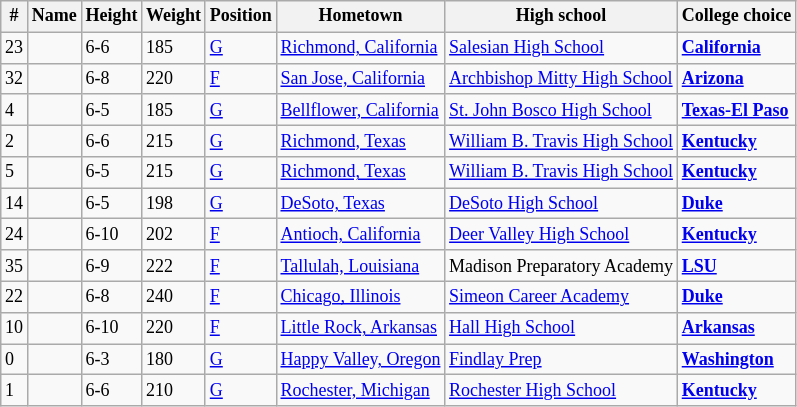<table class="wikitable sortable" style="font-size: 75%" style="width: 75%">
<tr>
<th>#</th>
<th>Name</th>
<th>Height</th>
<th>Weight</th>
<th>Position</th>
<th>Hometown</th>
<th>High school</th>
<th>College choice</th>
</tr>
<tr>
<td>23</td>
<td></td>
<td>6-6</td>
<td>185</td>
<td><a href='#'>G</a></td>
<td><a href='#'>Richmond, California</a></td>
<td><a href='#'>Salesian High School</a></td>
<td><strong><a href='#'>California</a></strong></td>
</tr>
<tr>
<td>32</td>
<td></td>
<td>6-8</td>
<td>220</td>
<td><a href='#'>F</a></td>
<td><a href='#'>San Jose, California</a></td>
<td><a href='#'>Archbishop Mitty High School</a></td>
<td><strong><a href='#'>Arizona</a></strong></td>
</tr>
<tr>
<td>4</td>
<td></td>
<td>6-5</td>
<td>185</td>
<td><a href='#'>G</a></td>
<td><a href='#'>Bellflower, California</a></td>
<td><a href='#'>St. John Bosco High School</a></td>
<td><strong><a href='#'>Texas-El Paso</a></strong></td>
</tr>
<tr>
<td>2</td>
<td></td>
<td>6-6</td>
<td>215</td>
<td><a href='#'>G</a></td>
<td><a href='#'>Richmond, Texas</a></td>
<td><a href='#'>William B. Travis High School</a></td>
<td><strong><a href='#'>Kentucky</a></strong></td>
</tr>
<tr>
<td>5</td>
<td></td>
<td>6-5</td>
<td>215</td>
<td><a href='#'>G</a></td>
<td><a href='#'>Richmond, Texas</a></td>
<td><a href='#'>William B. Travis High School</a></td>
<td><strong><a href='#'>Kentucky</a></strong></td>
</tr>
<tr>
<td>14</td>
<td></td>
<td>6-5</td>
<td>198</td>
<td><a href='#'>G</a></td>
<td><a href='#'>DeSoto, Texas</a></td>
<td><a href='#'>DeSoto High School</a></td>
<td><strong><a href='#'>Duke</a></strong></td>
</tr>
<tr>
<td>24</td>
<td></td>
<td>6-10</td>
<td>202</td>
<td><a href='#'>F</a></td>
<td><a href='#'>Antioch, California</a></td>
<td><a href='#'>Deer Valley High School</a></td>
<td><strong><a href='#'>Kentucky</a></strong></td>
</tr>
<tr>
<td>35</td>
<td></td>
<td>6-9</td>
<td>222</td>
<td><a href='#'>F</a></td>
<td><a href='#'>Tallulah, Louisiana</a></td>
<td>Madison Preparatory Academy</td>
<td><strong><a href='#'>LSU</a></strong></td>
</tr>
<tr>
<td>22</td>
<td></td>
<td>6-8</td>
<td>240</td>
<td><a href='#'>F</a></td>
<td><a href='#'>Chicago, Illinois</a></td>
<td><a href='#'>Simeon Career Academy</a></td>
<td><strong><a href='#'>Duke</a></strong></td>
</tr>
<tr>
<td>10</td>
<td></td>
<td>6-10</td>
<td>220</td>
<td><a href='#'>F</a></td>
<td><a href='#'>Little Rock, Arkansas</a></td>
<td><a href='#'>Hall High School</a></td>
<td><strong><a href='#'>Arkansas</a></strong></td>
</tr>
<tr>
<td>0</td>
<td></td>
<td>6-3</td>
<td>180</td>
<td><a href='#'>G</a></td>
<td><a href='#'>Happy Valley, Oregon</a></td>
<td><a href='#'>Findlay Prep</a></td>
<td><strong><a href='#'>Washington</a></strong></td>
</tr>
<tr>
<td>1</td>
<td></td>
<td>6-6</td>
<td>210</td>
<td><a href='#'>G</a></td>
<td><a href='#'>Rochester, Michigan</a></td>
<td><a href='#'>Rochester High School</a></td>
<td><strong><a href='#'>Kentucky</a></strong></td>
</tr>
</table>
